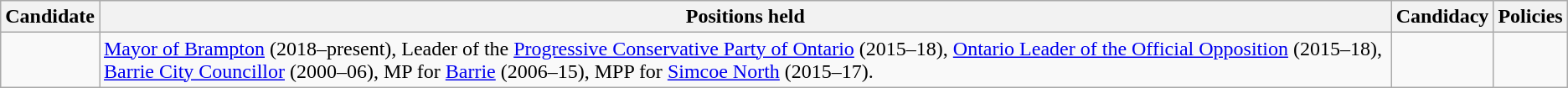<table class="wikitable">
<tr>
<th>Candidate</th>
<th>Positions held</th>
<th>Candidacy</th>
<th>Policies</th>
</tr>
<tr valign="top">
<td><br><strong></strong></td>
<td><a href='#'>Mayor of Brampton</a> (2018–present), Leader of the <a href='#'>Progressive Conservative Party of Ontario</a> (2015–18), <a href='#'>Ontario Leader of the Official Opposition</a> (2015–18), <a href='#'>Barrie City Councillor</a> (2000–06), MP for <a href='#'>Barrie</a> (2006–15), MPP for <a href='#'>Simcoe North</a> (2015–17).</td>
<td><br></td>
<td><br></td>
</tr>
</table>
